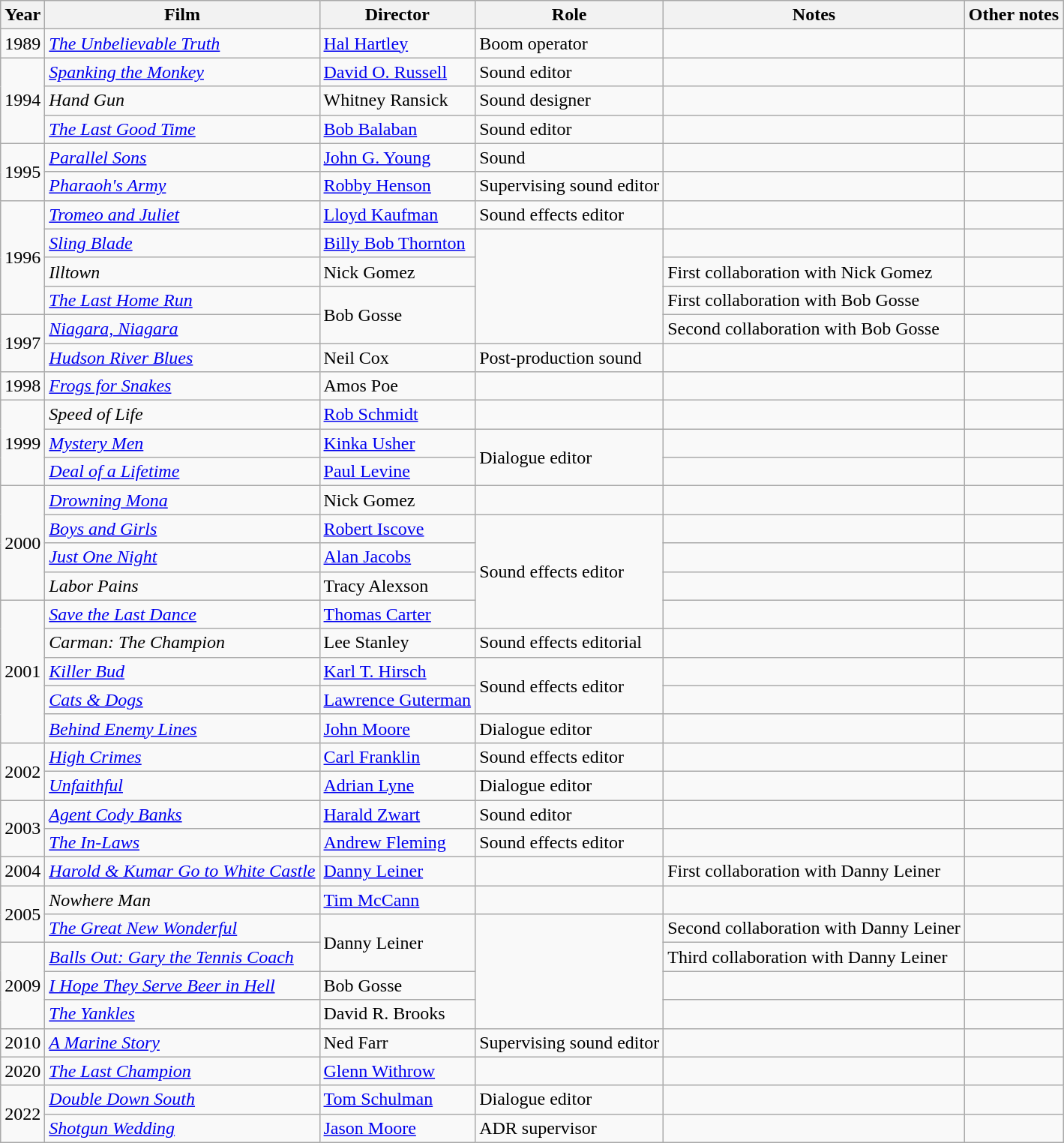<table class="wikitable">
<tr>
<th>Year</th>
<th>Film</th>
<th>Director</th>
<th>Role</th>
<th>Notes</th>
<th>Other notes</th>
</tr>
<tr>
<td>1989</td>
<td><em><a href='#'>The Unbelievable Truth</a></em></td>
<td><a href='#'>Hal Hartley</a></td>
<td>Boom operator</td>
<td></td>
<td></td>
</tr>
<tr>
<td rowspan=3>1994</td>
<td><em><a href='#'>Spanking the Monkey</a></em></td>
<td><a href='#'>David O. Russell</a></td>
<td>Sound editor</td>
<td></td>
<td></td>
</tr>
<tr>
<td><em>Hand Gun</em></td>
<td>Whitney Ransick</td>
<td>Sound designer</td>
<td></td>
<td></td>
</tr>
<tr>
<td><em><a href='#'>The Last Good Time</a></em></td>
<td><a href='#'>Bob Balaban</a></td>
<td>Sound editor</td>
<td></td>
<td></td>
</tr>
<tr>
<td rowspan=2>1995</td>
<td><em><a href='#'>Parallel Sons</a></em></td>
<td><a href='#'>John G. Young</a></td>
<td>Sound</td>
<td></td>
<td></td>
</tr>
<tr>
<td><em><a href='#'>Pharaoh's Army</a></em></td>
<td><a href='#'>Robby Henson</a></td>
<td>Supervising sound editor</td>
<td></td>
<td></td>
</tr>
<tr>
<td rowspan=4>1996</td>
<td><em><a href='#'>Tromeo and Juliet</a></em></td>
<td><a href='#'>Lloyd Kaufman</a></td>
<td>Sound effects editor</td>
<td></td>
<td></td>
</tr>
<tr>
<td><em><a href='#'>Sling Blade</a></em></td>
<td><a href='#'>Billy Bob Thornton</a></td>
<td rowspan=4></td>
<td></td>
<td></td>
</tr>
<tr>
<td><em>Illtown</em></td>
<td>Nick Gomez</td>
<td>First collaboration with Nick Gomez</td>
<td></td>
</tr>
<tr>
<td><em><a href='#'>The Last Home Run</a></em></td>
<td rowspan=2>Bob Gosse</td>
<td>First collaboration with Bob Gosse</td>
<td></td>
</tr>
<tr>
<td rowspan=2>1997</td>
<td><em><a href='#'>Niagara, Niagara</a></em></td>
<td>Second collaboration with Bob Gosse</td>
<td></td>
</tr>
<tr>
<td><em><a href='#'>Hudson River Blues</a></em></td>
<td>Neil Cox</td>
<td>Post-production sound</td>
<td></td>
<td></td>
</tr>
<tr>
<td>1998</td>
<td><em><a href='#'>Frogs for Snakes</a></em></td>
<td>Amos Poe</td>
<td></td>
<td></td>
<td></td>
</tr>
<tr>
<td rowspan=3>1999</td>
<td><em>Speed of Life</em></td>
<td><a href='#'>Rob Schmidt</a></td>
<td></td>
<td></td>
<td></td>
</tr>
<tr>
<td><em><a href='#'>Mystery Men</a></em></td>
<td><a href='#'>Kinka Usher</a></td>
<td rowspan=2>Dialogue editor</td>
<td></td>
<td></td>
</tr>
<tr>
<td><em><a href='#'>Deal of a Lifetime</a></em></td>
<td><a href='#'>Paul Levine</a></td>
<td></td>
<td><small></small></td>
</tr>
<tr>
<td rowspan=4>2000</td>
<td><em><a href='#'>Drowning Mona</a></em></td>
<td>Nick Gomez</td>
<td></td>
<td></td>
<td></td>
</tr>
<tr>
<td><em><a href='#'>Boys and Girls</a></em></td>
<td><a href='#'>Robert Iscove</a></td>
<td rowspan=4>Sound effects editor</td>
<td></td>
<td></td>
</tr>
<tr>
<td><em><a href='#'>Just One Night</a></em></td>
<td><a href='#'>Alan Jacobs</a></td>
<td></td>
<td></td>
</tr>
<tr>
<td><em>Labor Pains</em></td>
<td>Tracy Alexson</td>
<td></td>
<td></td>
</tr>
<tr>
<td rowspan=5>2001</td>
<td><em><a href='#'>Save the Last Dance</a></em></td>
<td><a href='#'>Thomas Carter</a></td>
<td></td>
<td></td>
</tr>
<tr>
<td><em>Carman: The Champion</em></td>
<td>Lee Stanley</td>
<td>Sound effects editorial</td>
<td></td>
<td></td>
</tr>
<tr>
<td><em><a href='#'>Killer Bud</a></em></td>
<td><a href='#'>Karl T. Hirsch</a></td>
<td rowspan=2>Sound effects editor</td>
<td></td>
<td></td>
</tr>
<tr>
<td><em><a href='#'>Cats & Dogs</a></em></td>
<td><a href='#'>Lawrence Guterman</a></td>
<td></td>
<td></td>
</tr>
<tr>
<td><em><a href='#'>Behind Enemy Lines</a></em></td>
<td><a href='#'>John Moore</a></td>
<td>Dialogue editor</td>
<td></td>
<td></td>
</tr>
<tr>
<td rowspan=2>2002</td>
<td><em><a href='#'>High Crimes</a></em></td>
<td><a href='#'>Carl Franklin</a></td>
<td>Sound effects editor</td>
<td></td>
<td></td>
</tr>
<tr>
<td><em><a href='#'>Unfaithful</a></em></td>
<td><a href='#'>Adrian Lyne</a></td>
<td>Dialogue editor</td>
<td></td>
<td></td>
</tr>
<tr>
<td rowspan=2>2003</td>
<td><em><a href='#'>Agent Cody Banks</a></em></td>
<td><a href='#'>Harald Zwart</a></td>
<td>Sound editor</td>
<td></td>
<td></td>
</tr>
<tr>
<td><em><a href='#'>The In-Laws</a></em></td>
<td><a href='#'>Andrew Fleming</a></td>
<td>Sound effects editor</td>
<td></td>
<td></td>
</tr>
<tr>
<td>2004</td>
<td><em><a href='#'>Harold & Kumar Go to White Castle</a></em></td>
<td><a href='#'>Danny Leiner</a></td>
<td></td>
<td>First collaboration with Danny Leiner</td>
<td></td>
</tr>
<tr>
<td rowspan=2>2005</td>
<td><em>Nowhere Man</em></td>
<td><a href='#'>Tim McCann</a></td>
<td></td>
<td></td>
<td></td>
</tr>
<tr>
<td><em><a href='#'>The Great New Wonderful</a></em></td>
<td rowspan=2>Danny Leiner</td>
<td rowspan=4></td>
<td>Second collaboration with Danny Leiner</td>
<td></td>
</tr>
<tr>
<td rowspan=3>2009</td>
<td><em><a href='#'>Balls Out: Gary the Tennis Coach</a></em></td>
<td>Third collaboration with Danny Leiner</td>
<td></td>
</tr>
<tr>
<td><em><a href='#'>I Hope They Serve Beer in Hell</a></em></td>
<td>Bob Gosse</td>
<td></td>
<td></td>
</tr>
<tr>
<td><em><a href='#'>The Yankles</a></em></td>
<td>David R. Brooks</td>
<td></td>
<td></td>
</tr>
<tr>
<td>2010</td>
<td><em><a href='#'>A Marine Story</a></em></td>
<td>Ned Farr</td>
<td>Supervising sound editor</td>
<td></td>
<td></td>
</tr>
<tr>
<td>2020</td>
<td><em><a href='#'>The Last Champion</a></em></td>
<td><a href='#'>Glenn Withrow</a></td>
<td></td>
<td></td>
<td></td>
</tr>
<tr>
<td rowspan=2>2022</td>
<td><em><a href='#'>Double Down South</a></em></td>
<td><a href='#'>Tom Schulman</a></td>
<td>Dialogue editor</td>
<td></td>
<td></td>
</tr>
<tr>
<td><em><a href='#'>Shotgun Wedding</a></em></td>
<td><a href='#'>Jason Moore</a></td>
<td>ADR supervisor</td>
<td></td>
<td></td>
</tr>
</table>
